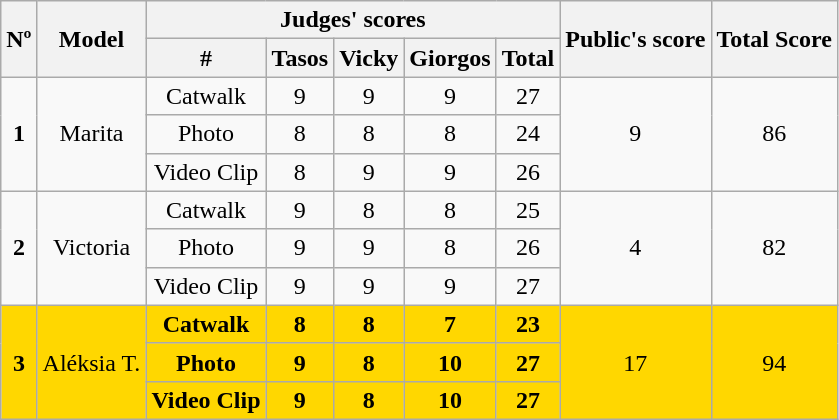<table class="wikitable" style="text-align:center;">
<tr>
<th rowspan="2">Nº</th>
<th rowspan="2">Model</th>
<th colspan="5">Judges' scores</th>
<th rowspan="2">Public's score</th>
<th rowspan="2">Total Score</th>
</tr>
<tr>
<th>#</th>
<th>Tasos</th>
<th>Vicky</th>
<th>Giorgos</th>
<th>Total</th>
</tr>
<tr>
<td rowspan="3"><strong>1</strong></td>
<td rowspan="3">Marita</td>
<td>Catwalk</td>
<td>9</td>
<td>9</td>
<td>9</td>
<td>27</td>
<td rowspan="3">9</td>
<td rowspan="3">86</td>
</tr>
<tr>
<td>Photo</td>
<td>8</td>
<td>8</td>
<td>8</td>
<td>24</td>
</tr>
<tr>
<td>Video Clip</td>
<td>8</td>
<td>9</td>
<td>9</td>
<td>26</td>
</tr>
<tr>
<td rowspan="3"><strong>2</strong></td>
<td rowspan="3">Victoria</td>
<td>Catwalk</td>
<td>9</td>
<td>8</td>
<td>8</td>
<td>25</td>
<td rowspan="3">4</td>
<td rowspan="3">82</td>
</tr>
<tr>
<td>Photo</td>
<td>9</td>
<td>9</td>
<td>8</td>
<td>26</td>
</tr>
<tr>
<td>Video Clip</td>
<td>9</td>
<td>9</td>
<td>9</td>
<td>27</td>
</tr>
<tr>
<td rowspan="3" style="background:gold"><strong>3</strong></td>
<td rowspan="3" style="background:gold">Aléksia T.</td>
<th style="background:gold">Catwalk</th>
<th style="background:gold">8</th>
<th style="background:gold">8</th>
<th style="background:gold">7</th>
<th style="background:gold">23</th>
<td rowspan="3" style="background:gold">17</td>
<td rowspan="3" style="background:gold">94</td>
</tr>
<tr>
<th style="background:gold">Photo</th>
<th style="background:gold">9</th>
<th style="background:gold">8</th>
<th style="background:gold">10</th>
<th style="background:gold">27</th>
</tr>
<tr>
<th style="background:gold">Video Clip</th>
<th style="background:gold">9</th>
<th style="background:gold">8</th>
<th style="background:gold">10</th>
<th style="background:gold">27</th>
</tr>
</table>
